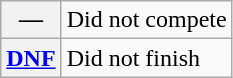<table class="wikitable">
<tr>
<th scope="row">—</th>
<td>Did not compete</td>
</tr>
<tr>
<th scope="row"><a href='#'>DNF</a></th>
<td>Did not finish</td>
</tr>
</table>
